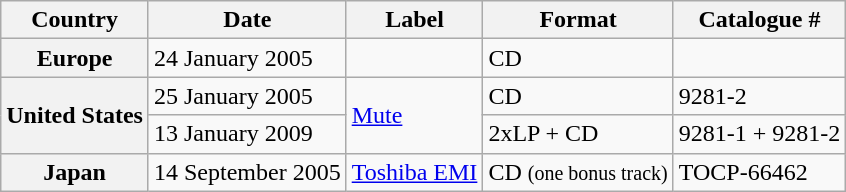<table class="wikitable plainrowheaders">
<tr>
<th scope="col">Country</th>
<th scope="col">Date</th>
<th scope="col">Label</th>
<th scope="col">Format</th>
<th scope="col">Catalogue #</th>
</tr>
<tr>
<th scope="row">Europe</th>
<td>24 January 2005</td>
<td></td>
<td>CD</td>
<td></td>
</tr>
<tr>
<th scope="row" rowspan="2">United States</th>
<td>25 January 2005</td>
<td rowspan="2"><a href='#'>Mute</a></td>
<td>CD</td>
<td>9281-2</td>
</tr>
<tr>
<td>13 January 2009</td>
<td>2xLP + CD</td>
<td>9281-1 + 9281-2</td>
</tr>
<tr>
<th scope="row">Japan</th>
<td>14 September 2005</td>
<td><a href='#'>Toshiba EMI</a></td>
<td>CD <small>(one bonus track)</small></td>
<td>TOCP-66462</td>
</tr>
</table>
